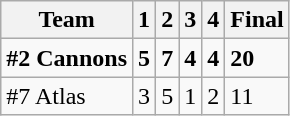<table class="wikitable">
<tr>
<th>Team</th>
<th>1</th>
<th>2</th>
<th>3</th>
<th>4</th>
<th>Final</th>
</tr>
<tr>
<td><strong>#2 Cannons</strong></td>
<td><strong>5</strong></td>
<td><strong>7</strong></td>
<td><strong>4</strong></td>
<td><strong>4</strong></td>
<td><strong>20</strong></td>
</tr>
<tr>
<td>#7 Atlas</td>
<td>3</td>
<td>5</td>
<td>1</td>
<td>2</td>
<td>11</td>
</tr>
</table>
